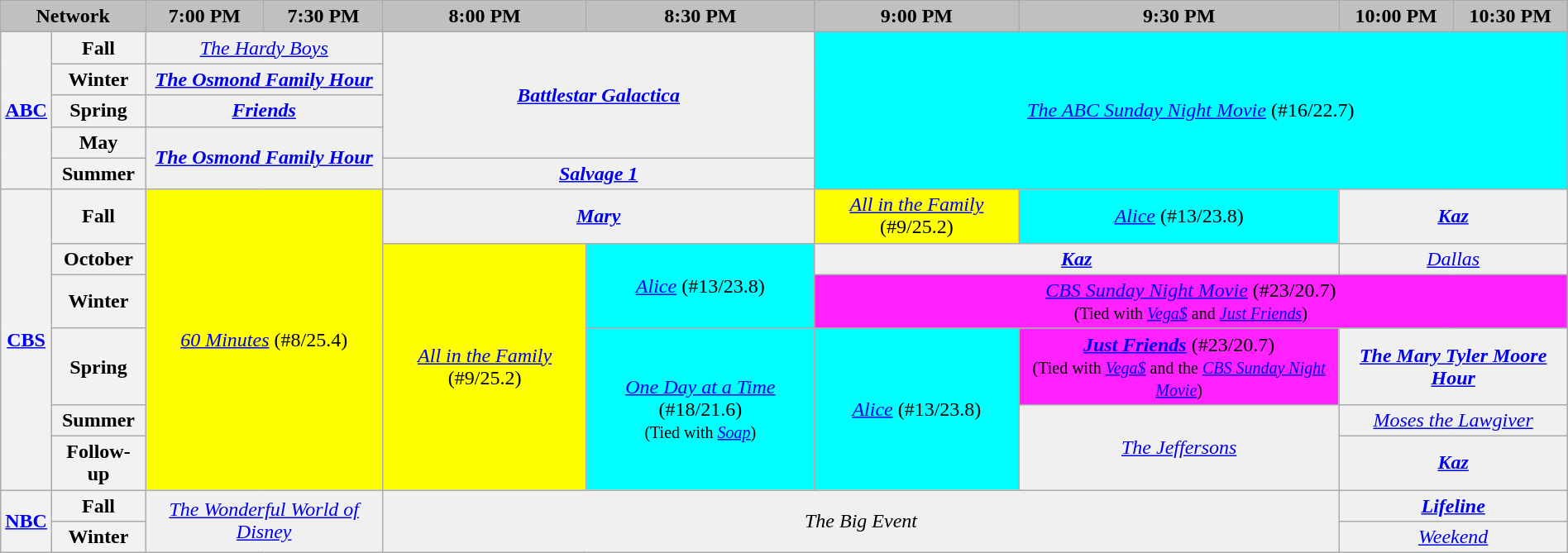<table class="wikitable" style="width:100%;margin-right:0;text-align:center">
<tr>
<th colspan="2" style="background-color:#C0C0C0;text-align:center">Network</th>
<th style="background-color:#C0C0C0;text-align:center">7:00 PM</th>
<th style="background-color:#C0C0C0;text-align:center">7:30 PM</th>
<th style="background-color:#C0C0C0;text-align:center">8:00 PM</th>
<th style="background-color:#C0C0C0;text-align:center">8:30 PM</th>
<th style="background-color:#C0C0C0;text-align:center">9:00 PM</th>
<th style="background-color:#C0C0C0;text-align:center">9:30 PM</th>
<th style="background-color:#C0C0C0;text-align:center">10:00 PM</th>
<th style="background-color:#C0C0C0;text-align:center">10:30 PM</th>
</tr>
<tr>
<th rowspan="5" bgcolor="#C0C0C0"><a href='#'>ABC</a></th>
<th>Fall</th>
<td bgcolor="#F0F0F0" colspan="2"><em><a href='#'>The Hardy Boys</a></em></td>
<td colspan="2" rowspan="4" bgcolor="#F0F0F0"><strong><em><a href='#'>Battlestar Galactica</a></em></strong></td>
<td colspan="4" rowspan="5" bgcolor="#00FFFF"><em><a href='#'>The ABC Sunday Night Movie</a></em> (#16/22.7)</td>
</tr>
<tr>
<th>Winter</th>
<td colspan="2" bgcolor="#F0F0F0"><strong><em><a href='#'>The Osmond Family Hour</a></em></strong></td>
</tr>
<tr>
<th>Spring</th>
<td colspan="2" bgcolor="#F0F0F0"><strong><em><a href='#'>Friends</a></em></strong></td>
</tr>
<tr>
<th>May</th>
<td colspan="2" rowspan="2" bgcolor="#F0F0F0"><strong><em><a href='#'>The Osmond Family Hour</a></em></strong></td>
</tr>
<tr>
<th>Summer</th>
<td bgcolor="#F0F0F0" colspan="2"><strong><em><a href='#'>Salvage 1</a></em></strong></td>
</tr>
<tr>
<th bgcolor="#C0C0C0" rowspan="6"><a href='#'>CBS</a></th>
<th>Fall</th>
<td bgcolor="#FFFF00" colspan="2" rowspan="6"><em><a href='#'>60 Minutes</a></em> (#8/25.4)</td>
<td bgcolor="#F0F0F0" colspan="2"><strong><em><a href='#'>Mary</a></em></strong></td>
<td bgcolor="#FFFF00"><em><a href='#'>All in the Family</a></em> (#9/25.2)</td>
<td bgcolor="#00FFFF"><em><a href='#'>Alice</a></em> (#13/23.8)</td>
<td bgcolor="#F0F0F0" colspan="2"><strong><em><a href='#'>Kaz</a></em></strong></td>
</tr>
<tr>
<th>October</th>
<td bgcolor="#FFFF00" rowspan="5"><em><a href='#'>All in the Family</a></em> (#9/25.2)</td>
<td bgcolor="#00FFFF" rowspan="2"><em><a href='#'>Alice</a></em> (#13/23.8)</td>
<td bgcolor="#F0F0F0" colspan="2"><strong><em><a href='#'>Kaz</a></em></strong></td>
<td bgcolor="#F0F0F0" colspan="2"><em><a href='#'>Dallas</a></em></td>
</tr>
<tr>
<th>Winter</th>
<td bgcolor="#FF22FF" colspan="4"><em><a href='#'>CBS Sunday Night Movie</a></em> (#23/20.7)<br><small>(Tied with <em><a href='#'>Vega$</a></em> and <em><a href='#'>Just Friends</a></em>)</small></td>
</tr>
<tr>
<th>Spring</th>
<td bgcolor="#00FFFF" rowspan="3"><em><a href='#'>One Day at a Time</a></em> (#18/21.6)<br><small>(Tied with <em><a href='#'>Soap</a></em>)</small></td>
<td bgcolor="#00FFFF" rowspan="3"><em><a href='#'>Alice</a></em> (#13/23.8)</td>
<td bgcolor="#FF22FF"><strong><em><a href='#'>Just Friends</a></em></strong> (#23/20.7)<br><small>(Tied with <em><a href='#'>Vega$</a></em> and the <em><a href='#'>CBS Sunday Night Movie</a></em>)</small></td>
<td bgcolor="#F0F0F0"  colspan="2"><strong><em><a href='#'>The Mary Tyler Moore Hour</a></em></strong></td>
</tr>
<tr>
<th>Summer</th>
<td bgcolor="#F0F0F0" rowspan="2"><em><a href='#'>The Jeffersons</a></em></td>
<td bgcolor="#F0F0F0" colspan="2"><em><a href='#'>Moses the Lawgiver</a></em></td>
</tr>
<tr>
<th>Follow-up</th>
<td bgcolor="#F0F0F0" colspan="2"><strong><em><a href='#'>Kaz</a></em></strong></td>
</tr>
<tr>
<th bgcolor="#C0C0C0" rowspan="2"><a href='#'>NBC</a></th>
<th>Fall</th>
<td bgcolor="#F0F0F0" colspan="2" rowspan="2"><em><a href='#'>The Wonderful World of Disney</a></em></td>
<td bgcolor="#F0F0F0" colspan="4" rowspan="2"><em>The Big Event</em></td>
<td bgcolor="#F0F0F0" colspan="2"><strong><em><a href='#'>Lifeline</a></em></strong></td>
</tr>
<tr>
<th>Winter</th>
<td bgcolor="#F0F0F0" colspan="2"><em><a href='#'>Weekend</a></em></td>
</tr>
</table>
